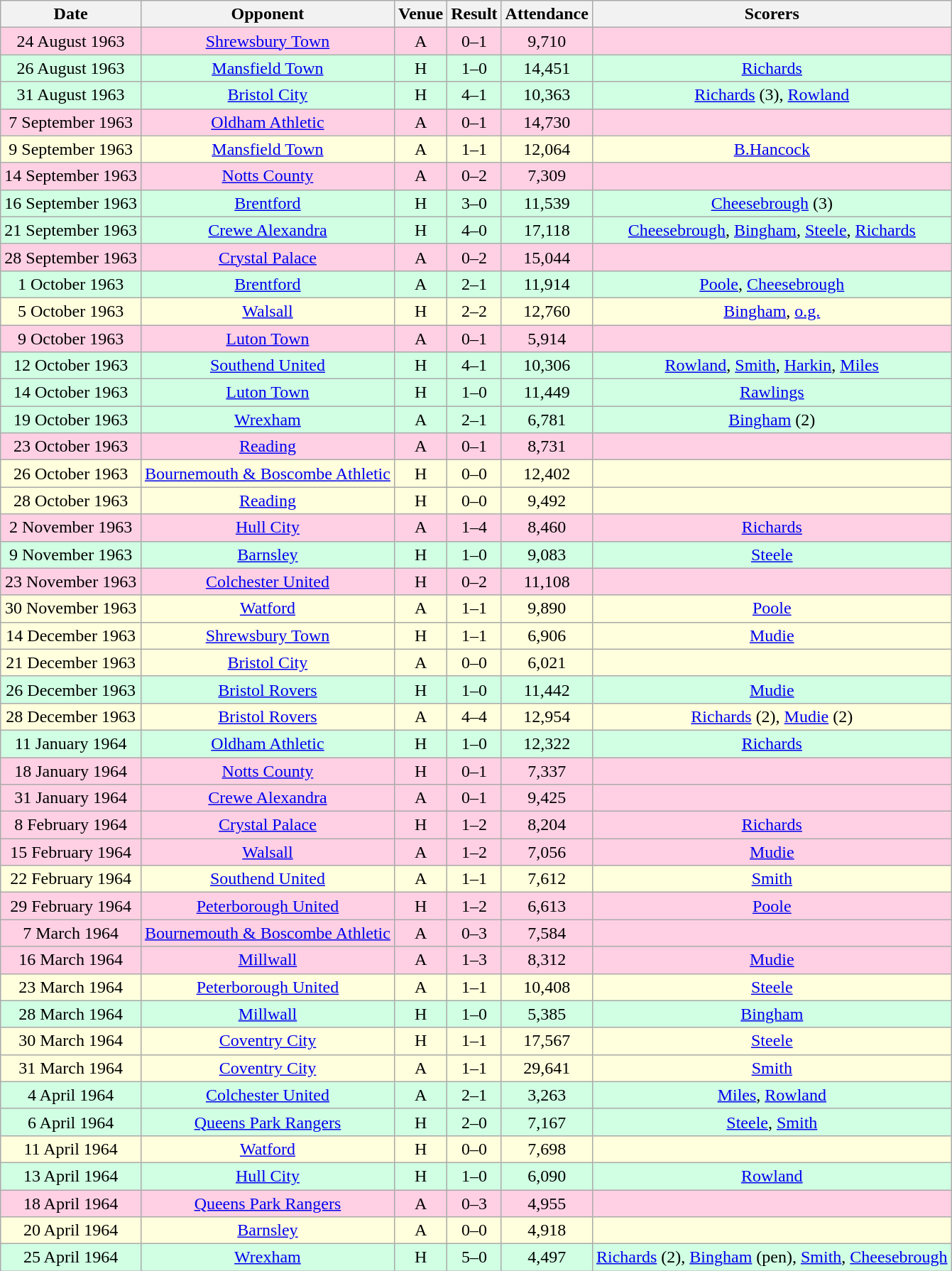<table class="wikitable sortable" style="font-size:100%; text-align:center">
<tr>
<th>Date</th>
<th>Opponent</th>
<th>Venue</th>
<th>Result</th>
<th>Attendance</th>
<th>Scorers</th>
</tr>
<tr style="background-color: #ffd0e3;">
<td>24 August 1963</td>
<td><a href='#'>Shrewsbury Town</a></td>
<td>A</td>
<td>0–1</td>
<td>9,710</td>
<td></td>
</tr>
<tr style="background-color: #d0ffe3;">
<td>26 August 1963</td>
<td><a href='#'>Mansfield Town</a></td>
<td>H</td>
<td>1–0</td>
<td>14,451</td>
<td><a href='#'>Richards</a></td>
</tr>
<tr style="background-color: #d0ffe3;">
<td>31 August 1963</td>
<td><a href='#'>Bristol City</a></td>
<td>H</td>
<td>4–1</td>
<td>10,363</td>
<td><a href='#'>Richards</a> (3), <a href='#'>Rowland</a></td>
</tr>
<tr style="background-color: #ffd0e3;">
<td>7 September 1963</td>
<td><a href='#'>Oldham Athletic</a></td>
<td>A</td>
<td>0–1</td>
<td>14,730</td>
<td></td>
</tr>
<tr style="background-color: #ffffdd;">
<td>9 September 1963</td>
<td><a href='#'>Mansfield Town</a></td>
<td>A</td>
<td>1–1</td>
<td>12,064</td>
<td><a href='#'>B.Hancock</a></td>
</tr>
<tr style="background-color: #ffd0e3;">
<td>14 September 1963</td>
<td><a href='#'>Notts County</a></td>
<td>A</td>
<td>0–2</td>
<td>7,309</td>
<td></td>
</tr>
<tr style="background-color: #d0ffe3;">
<td>16 September 1963</td>
<td><a href='#'>Brentford</a></td>
<td>H</td>
<td>3–0</td>
<td>11,539</td>
<td><a href='#'>Cheesebrough</a> (3)</td>
</tr>
<tr style="background-color: #d0ffe3;">
<td>21 September 1963</td>
<td><a href='#'>Crewe Alexandra</a></td>
<td>H</td>
<td>4–0</td>
<td>17,118</td>
<td><a href='#'>Cheesebrough</a>, <a href='#'>Bingham</a>, <a href='#'>Steele</a>, <a href='#'>Richards</a></td>
</tr>
<tr style="background-color: #ffd0e3;">
<td>28 September 1963</td>
<td><a href='#'>Crystal Palace</a></td>
<td>A</td>
<td>0–2</td>
<td>15,044</td>
<td></td>
</tr>
<tr style="background-color: #d0ffe3;">
<td>1 October 1963</td>
<td><a href='#'>Brentford</a></td>
<td>A</td>
<td>2–1</td>
<td>11,914</td>
<td><a href='#'>Poole</a>, <a href='#'>Cheesebrough</a></td>
</tr>
<tr style="background-color: #ffffdd;">
<td>5 October 1963</td>
<td><a href='#'>Walsall</a></td>
<td>H</td>
<td>2–2</td>
<td>12,760</td>
<td><a href='#'>Bingham</a>, <a href='#'>o.g.</a></td>
</tr>
<tr style="background-color: #ffd0e3;">
<td>9 October 1963</td>
<td><a href='#'>Luton Town</a></td>
<td>A</td>
<td>0–1</td>
<td>5,914</td>
<td></td>
</tr>
<tr style="background-color: #d0ffe3;">
<td>12 October 1963</td>
<td><a href='#'>Southend United</a></td>
<td>H</td>
<td>4–1</td>
<td>10,306</td>
<td><a href='#'>Rowland</a>, <a href='#'>Smith</a>, <a href='#'>Harkin</a>, <a href='#'>Miles</a></td>
</tr>
<tr style="background-color: #d0ffe3;">
<td>14 October 1963</td>
<td><a href='#'>Luton Town</a></td>
<td>H</td>
<td>1–0</td>
<td>11,449</td>
<td><a href='#'>Rawlings</a></td>
</tr>
<tr style="background-color: #d0ffe3;">
<td>19 October 1963</td>
<td><a href='#'>Wrexham</a></td>
<td>A</td>
<td>2–1</td>
<td>6,781</td>
<td><a href='#'>Bingham</a> (2)</td>
</tr>
<tr style="background-color: #ffd0e3;">
<td>23 October 1963</td>
<td><a href='#'>Reading</a></td>
<td>A</td>
<td>0–1</td>
<td>8,731</td>
<td></td>
</tr>
<tr style="background-color: #ffffdd;">
<td>26 October 1963</td>
<td><a href='#'>Bournemouth & Boscombe Athletic</a></td>
<td>H</td>
<td>0–0</td>
<td>12,402</td>
<td></td>
</tr>
<tr style="background-color: #ffffdd;">
<td>28 October 1963</td>
<td><a href='#'>Reading</a></td>
<td>H</td>
<td>0–0</td>
<td>9,492</td>
<td></td>
</tr>
<tr style="background-color: #ffd0e3;">
<td>2 November 1963</td>
<td><a href='#'>Hull City</a></td>
<td>A</td>
<td>1–4</td>
<td>8,460</td>
<td><a href='#'>Richards</a></td>
</tr>
<tr style="background-color: #d0ffe3;">
<td>9 November 1963</td>
<td><a href='#'>Barnsley</a></td>
<td>H</td>
<td>1–0</td>
<td>9,083</td>
<td><a href='#'>Steele</a></td>
</tr>
<tr style="background-color: #ffd0e3;">
<td>23 November 1963</td>
<td><a href='#'>Colchester United</a></td>
<td>H</td>
<td>0–2</td>
<td>11,108</td>
<td></td>
</tr>
<tr style="background-color: #ffffdd;">
<td>30 November 1963</td>
<td><a href='#'>Watford</a></td>
<td>A</td>
<td>1–1</td>
<td>9,890</td>
<td><a href='#'>Poole</a></td>
</tr>
<tr style="background-color: #ffffdd;">
<td>14 December 1963</td>
<td><a href='#'>Shrewsbury Town</a></td>
<td>H</td>
<td>1–1</td>
<td>6,906</td>
<td><a href='#'>Mudie</a></td>
</tr>
<tr style="background-color: #ffffdd;">
<td>21 December 1963</td>
<td><a href='#'>Bristol City</a></td>
<td>A</td>
<td>0–0</td>
<td>6,021</td>
<td></td>
</tr>
<tr style="background-color: #d0ffe3;">
<td>26 December 1963</td>
<td><a href='#'>Bristol Rovers</a></td>
<td>H</td>
<td>1–0</td>
<td>11,442</td>
<td><a href='#'>Mudie</a></td>
</tr>
<tr style="background-color: #ffffdd;">
<td>28 December 1963</td>
<td><a href='#'>Bristol Rovers</a></td>
<td>A</td>
<td>4–4</td>
<td>12,954</td>
<td><a href='#'>Richards</a> (2), <a href='#'>Mudie</a> (2)</td>
</tr>
<tr style="background-color: #d0ffe3;">
<td>11 January 1964</td>
<td><a href='#'>Oldham Athletic</a></td>
<td>H</td>
<td>1–0</td>
<td>12,322</td>
<td><a href='#'>Richards</a></td>
</tr>
<tr style="background-color: #ffd0e3;">
<td>18 January 1964</td>
<td><a href='#'>Notts County</a></td>
<td>H</td>
<td>0–1</td>
<td>7,337</td>
<td></td>
</tr>
<tr style="background-color: #ffd0e3;">
<td>31 January 1964</td>
<td><a href='#'>Crewe Alexandra</a></td>
<td>A</td>
<td>0–1</td>
<td>9,425</td>
<td></td>
</tr>
<tr style="background-color: #ffd0e3;">
<td>8 February 1964</td>
<td><a href='#'>Crystal Palace</a></td>
<td>H</td>
<td>1–2</td>
<td>8,204</td>
<td><a href='#'>Richards</a></td>
</tr>
<tr style="background-color: #ffd0e3;">
<td>15 February 1964</td>
<td><a href='#'>Walsall</a></td>
<td>A</td>
<td>1–2</td>
<td>7,056</td>
<td><a href='#'>Mudie</a></td>
</tr>
<tr style="background-color: #ffffdd;">
<td>22 February 1964</td>
<td><a href='#'>Southend United</a></td>
<td>A</td>
<td>1–1</td>
<td>7,612</td>
<td><a href='#'>Smith</a></td>
</tr>
<tr style="background-color: #ffd0e3;">
<td>29 February 1964</td>
<td><a href='#'>Peterborough United</a></td>
<td>H</td>
<td>1–2</td>
<td>6,613</td>
<td><a href='#'>Poole</a></td>
</tr>
<tr style="background-color: #ffd0e3;">
<td>7 March 1964</td>
<td><a href='#'>Bournemouth & Boscombe Athletic</a></td>
<td>A</td>
<td>0–3</td>
<td>7,584</td>
<td></td>
</tr>
<tr style="background-color: #ffd0e3;">
<td>16 March 1964</td>
<td><a href='#'>Millwall</a></td>
<td>A</td>
<td>1–3</td>
<td>8,312</td>
<td><a href='#'>Mudie</a></td>
</tr>
<tr style="background-color: #ffffdd;">
<td>23 March 1964</td>
<td><a href='#'>Peterborough United</a></td>
<td>A</td>
<td>1–1</td>
<td>10,408</td>
<td><a href='#'>Steele</a></td>
</tr>
<tr style="background-color: #d0ffe3;">
<td>28 March 1964</td>
<td><a href='#'>Millwall</a></td>
<td>H</td>
<td>1–0</td>
<td>5,385</td>
<td><a href='#'>Bingham</a></td>
</tr>
<tr style="background-color: #ffffdd;">
<td>30 March 1964</td>
<td><a href='#'>Coventry City</a></td>
<td>H</td>
<td>1–1</td>
<td>17,567</td>
<td><a href='#'>Steele</a></td>
</tr>
<tr style="background-color: #ffffdd;">
<td>31 March 1964</td>
<td><a href='#'>Coventry City</a></td>
<td>A</td>
<td>1–1</td>
<td>29,641</td>
<td><a href='#'>Smith</a></td>
</tr>
<tr style="background-color: #d0ffe3;">
<td>4 April 1964</td>
<td><a href='#'>Colchester United</a></td>
<td>A</td>
<td>2–1</td>
<td>3,263</td>
<td><a href='#'>Miles</a>, <a href='#'>Rowland</a></td>
</tr>
<tr style="background-color: #d0ffe3;">
<td>6 April 1964</td>
<td><a href='#'>Queens Park Rangers</a></td>
<td>H</td>
<td>2–0</td>
<td>7,167</td>
<td><a href='#'>Steele</a>, <a href='#'>Smith</a></td>
</tr>
<tr style="background-color: #ffffdd;">
<td>11 April 1964</td>
<td><a href='#'>Watford</a></td>
<td>H</td>
<td>0–0</td>
<td>7,698</td>
<td></td>
</tr>
<tr style="background-color: #d0ffe3;">
<td>13 April 1964</td>
<td><a href='#'>Hull City</a></td>
<td>H</td>
<td>1–0</td>
<td>6,090</td>
<td><a href='#'>Rowland</a></td>
</tr>
<tr style="background-color: #ffd0e3;">
<td>18 April 1964</td>
<td><a href='#'>Queens Park Rangers</a></td>
<td>A</td>
<td>0–3</td>
<td>4,955</td>
<td></td>
</tr>
<tr style="background-color: #ffffdd;">
<td>20 April 1964</td>
<td><a href='#'>Barnsley</a></td>
<td>A</td>
<td>0–0</td>
<td>4,918</td>
<td></td>
</tr>
<tr style="background-color: #d0ffe3;">
<td>25 April 1964</td>
<td><a href='#'>Wrexham</a></td>
<td>H</td>
<td>5–0</td>
<td>4,497</td>
<td><a href='#'>Richards</a> (2), <a href='#'>Bingham</a> (pen), <a href='#'>Smith</a>, <a href='#'>Cheesebrough</a></td>
</tr>
</table>
